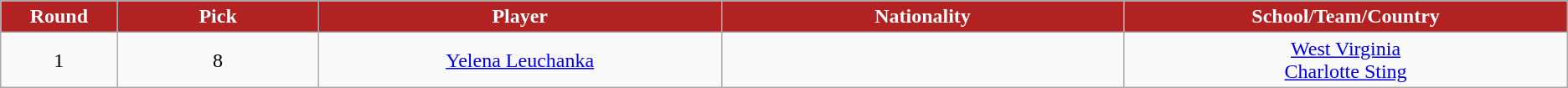<table class="wikitable">
<tr>
<th style="background:#B22222; color:white;" width="2%">Round</th>
<th style="background:#B22222; color:white;" width="5%">Pick</th>
<th style="background:#B22222; color:white;" width="10%">Player</th>
<th style="background:#B22222; color:white;" width="10%">Nationality</th>
<th style="background:#B22222; color:white;" width="10%">School/Team/Country</th>
</tr>
<tr align="center">
<td>1</td>
<td>8</td>
<td><a href='#'>Yelena Leuchanka</a></td>
<td></td>
<td><a href='#'>West Virginia</a><br><a href='#'>Charlotte Sting</a></td>
</tr>
</table>
